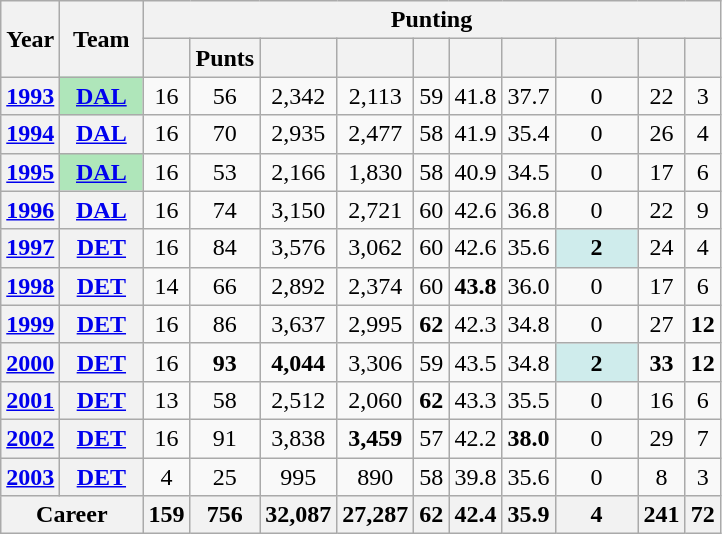<table class=wikitable style="text-align:center;">
<tr>
<th rowspan="2">Year</th>
<th rowspan="2">Team</th>
<th colspan="10">Punting</th>
</tr>
<tr>
<th></th>
<th>Punts</th>
<th></th>
<th></th>
<th></th>
<th></th>
<th></th>
<th></th>
<th></th>
<th></th>
</tr>
<tr>
<th><a href='#'>1993</a></th>
<th style="background:#afe6ba; width:3em;"><a href='#'>DAL</a></th>
<td>16</td>
<td>56</td>
<td>2,342</td>
<td>2,113</td>
<td>59</td>
<td>41.8</td>
<td>37.7</td>
<td>0</td>
<td>22</td>
<td>3</td>
</tr>
<tr>
<th><a href='#'>1994</a></th>
<th><a href='#'>DAL</a></th>
<td>16</td>
<td>70</td>
<td>2,935</td>
<td>2,477</td>
<td>58</td>
<td>41.9</td>
<td>35.4</td>
<td>0</td>
<td>26</td>
<td>4</td>
</tr>
<tr>
<th><a href='#'>1995</a></th>
<th style="background:#afe6ba; width:3em;"><a href='#'>DAL</a></th>
<td>16</td>
<td>53</td>
<td>2,166</td>
<td>1,830</td>
<td>58</td>
<td>40.9</td>
<td>34.5</td>
<td>0</td>
<td>17</td>
<td>6</td>
</tr>
<tr>
<th><a href='#'>1996</a></th>
<th><a href='#'>DAL</a></th>
<td>16</td>
<td>74</td>
<td>3,150</td>
<td>2,721</td>
<td>60</td>
<td>42.6</td>
<td>36.8</td>
<td>0</td>
<td>22</td>
<td>9</td>
</tr>
<tr>
<th><a href='#'>1997</a></th>
<th><a href='#'>DET</a></th>
<td>16</td>
<td>84</td>
<td>3,576</td>
<td>3,062</td>
<td>60</td>
<td>42.6</td>
<td>35.6</td>
<td style="background:#cfecec; width:3em;"><strong>2</strong></td>
<td>24</td>
<td>4</td>
</tr>
<tr>
<th><a href='#'>1998</a></th>
<th><a href='#'>DET</a></th>
<td>14</td>
<td>66</td>
<td>2,892</td>
<td>2,374</td>
<td>60</td>
<td><strong>43.8</strong></td>
<td>36.0</td>
<td>0</td>
<td>17</td>
<td>6</td>
</tr>
<tr>
<th><a href='#'>1999</a></th>
<th><a href='#'>DET</a></th>
<td>16</td>
<td>86</td>
<td>3,637</td>
<td>2,995</td>
<td><strong>62</strong></td>
<td>42.3</td>
<td>34.8</td>
<td>0</td>
<td>27</td>
<td><strong>12</strong></td>
</tr>
<tr>
<th><a href='#'>2000</a></th>
<th><a href='#'>DET</a></th>
<td>16</td>
<td><strong>93</strong></td>
<td><strong>4,044</strong></td>
<td>3,306</td>
<td>59</td>
<td>43.5</td>
<td>34.8</td>
<td style="background:#cfecec; width:3em;"><strong>2</strong></td>
<td><strong>33</strong></td>
<td><strong>12</strong></td>
</tr>
<tr>
<th><a href='#'>2001</a></th>
<th><a href='#'>DET</a></th>
<td>13</td>
<td>58</td>
<td>2,512</td>
<td>2,060</td>
<td><strong>62</strong></td>
<td>43.3</td>
<td>35.5</td>
<td>0</td>
<td>16</td>
<td>6</td>
</tr>
<tr>
<th><a href='#'>2002</a></th>
<th><a href='#'>DET</a></th>
<td>16</td>
<td>91</td>
<td>3,838</td>
<td><strong>3,459</strong></td>
<td>57</td>
<td>42.2</td>
<td><strong>38.0</strong></td>
<td>0</td>
<td>29</td>
<td>7</td>
</tr>
<tr>
<th><a href='#'>2003</a></th>
<th><a href='#'>DET</a></th>
<td>4</td>
<td>25</td>
<td>995</td>
<td>890</td>
<td>58</td>
<td>39.8</td>
<td>35.6</td>
<td>0</td>
<td>8</td>
<td>3</td>
</tr>
<tr>
<th colspan="2">Career</th>
<th>159</th>
<th>756</th>
<th>32,087</th>
<th>27,287</th>
<th>62</th>
<th>42.4</th>
<th>35.9</th>
<th>4</th>
<th>241</th>
<th>72</th>
</tr>
</table>
